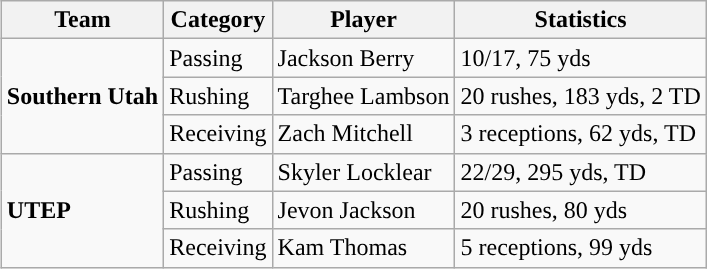<table class="wikitable" style="float: right;">
<tr>
<th>Team</th>
<th>Category</th>
<th>Player</th>
<th>Statistics</th>
</tr>
<tr>
<td rowspan=3><strong>Southern Utah</strong></td>
<td>Passing</td>
<td>Jackson Berry</td>
<td>10/17, 75 yds</td>
</tr>
<tr>
<td>Rushing</td>
<td>Targhee Lambson</td>
<td>20 rushes, 183 yds, 2 TD</td>
</tr>
<tr>
<td>Receiving</td>
<td>Zach Mitchell</td>
<td>3 receptions, 62 yds, TD</td>
</tr>
<tr>
<td rowspan=3><strong>UTEP</strong></td>
<td>Passing</td>
<td>Skyler Locklear</td>
<td>22/29, 295 yds, TD</td>
</tr>
<tr>
<td>Rushing</td>
<td>Jevon Jackson</td>
<td>20 rushes, 80 yds</td>
</tr>
<tr>
<td>Receiving</td>
<td>Kam Thomas</td>
<td>5 receptions, 99 yds</td>
</tr>
</table>
